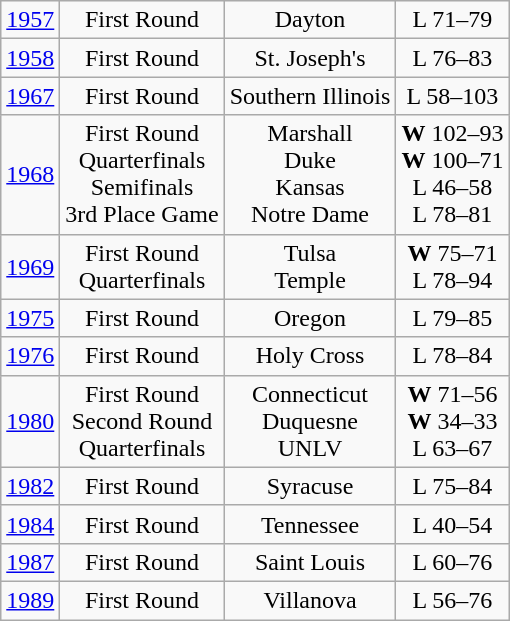<table class="wikitable">
<tr align="center">
<td><a href='#'>1957</a></td>
<td>First Round</td>
<td>Dayton</td>
<td>L 71–79</td>
</tr>
<tr align="center">
<td><a href='#'>1958</a></td>
<td>First Round</td>
<td>St. Joseph's</td>
<td>L 76–83</td>
</tr>
<tr align="center">
<td><a href='#'>1967</a></td>
<td>First Round</td>
<td>Southern Illinois</td>
<td>L 58–103</td>
</tr>
<tr align="center">
<td><a href='#'>1968</a></td>
<td>First Round<br>Quarterfinals<br>Semifinals<br>3rd Place Game</td>
<td>Marshall<br>Duke<br>Kansas<br>Notre Dame</td>
<td><strong>W</strong> 102–93<br><strong>W</strong> 100–71<br>L 46–58<br>L 78–81</td>
</tr>
<tr align="center">
<td><a href='#'>1969</a></td>
<td>First Round<br>Quarterfinals</td>
<td>Tulsa<br>Temple</td>
<td><strong>W</strong> 75–71<br> L 78–94</td>
</tr>
<tr align="center">
<td><a href='#'>1975</a></td>
<td>First Round</td>
<td>Oregon</td>
<td>L 79–85</td>
</tr>
<tr align="center">
<td><a href='#'>1976</a></td>
<td>First Round</td>
<td>Holy Cross</td>
<td>L 78–84</td>
</tr>
<tr align="center">
<td><a href='#'>1980</a></td>
<td>First Round<br>Second Round<br>Quarterfinals</td>
<td>Connecticut<br>Duquesne<br>UNLV</td>
<td><strong>W</strong> 71–56<br><strong>W</strong> 34–33<br>L 63–67</td>
</tr>
<tr align="center">
<td><a href='#'>1982</a></td>
<td>First Round</td>
<td>Syracuse</td>
<td>L 75–84</td>
</tr>
<tr align="center">
<td><a href='#'>1984</a></td>
<td>First Round</td>
<td>Tennessee</td>
<td>L 40–54</td>
</tr>
<tr align="center">
<td><a href='#'>1987</a></td>
<td>First Round</td>
<td>Saint Louis</td>
<td>L 60–76</td>
</tr>
<tr align="center">
<td><a href='#'>1989</a></td>
<td>First Round</td>
<td>Villanova</td>
<td>L 56–76</td>
</tr>
</table>
